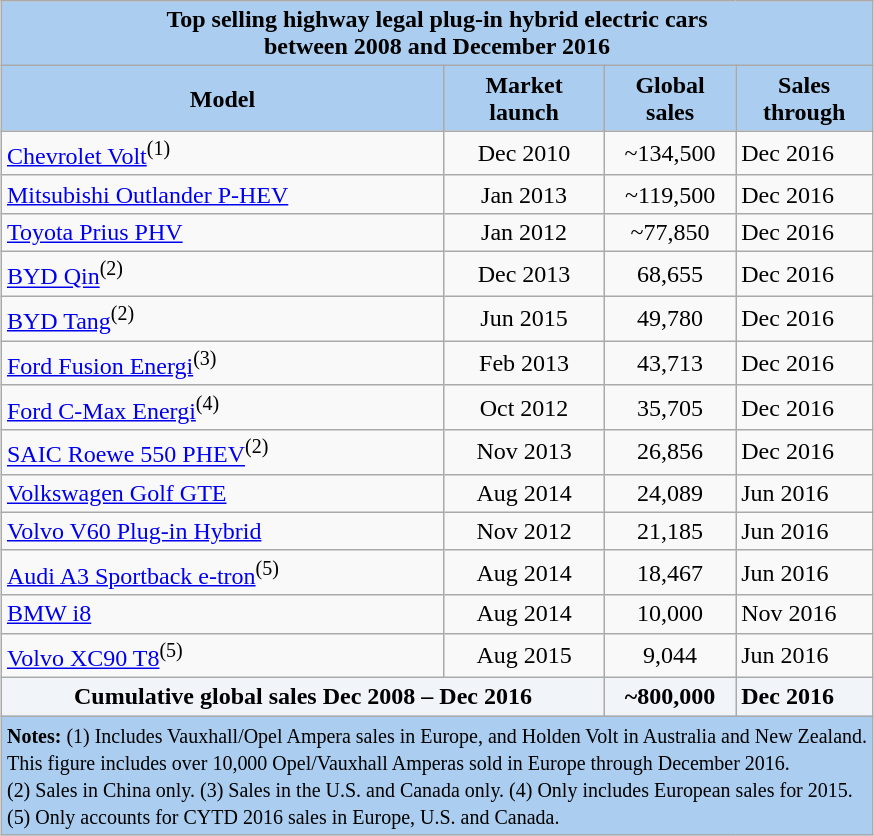<table class="wikitable" style="margin: 1em auto 1em auto">
<tr>
<th colspan="4" style="text-align:center; background:#abcdef;">Top selling highway legal plug-in hybrid electric cars <br> between 2008 and December 2016<br></th>
</tr>
<tr>
<th style="background:#ABCDEF;">Model</th>
<th style="background:#abcdef;">Market<br>launch</th>
<th style="background:#abcdef;">Global<br> sales</th>
<th style="background:#abcdef;">Sales<br> through</th>
</tr>
<tr align=center>
<td align=left><a href='#'>Chevrolet Volt</a><sup>(1)</sup></td>
<td>Dec 2010</td>
<td>~134,500</td>
<td align=left>Dec 2016</td>
</tr>
<tr align=center>
<td align=left><a href='#'>Mitsubishi Outlander P-HEV</a></td>
<td>Jan 2013</td>
<td>~119,500</td>
<td align=left>Dec 2016</td>
</tr>
<tr align=center>
<td align=left><a href='#'>Toyota Prius PHV</a></td>
<td>Jan 2012</td>
<td>~77,850</td>
<td align=left>Dec 2016</td>
</tr>
<tr align=center>
<td align=left><a href='#'>BYD Qin</a><sup>(2)</sup></td>
<td>Dec 2013</td>
<td>68,655</td>
<td align=left>Dec 2016</td>
</tr>
<tr align=center>
<td align=left><a href='#'>BYD Tang</a><sup>(2)</sup></td>
<td>Jun 2015</td>
<td>49,780</td>
<td align=left>Dec 2016</td>
</tr>
<tr align=center>
<td align=left><a href='#'>Ford Fusion Energi</a><sup>(3)</sup></td>
<td>Feb 2013</td>
<td>43,713</td>
<td align=left>Dec 2016</td>
</tr>
<tr align=center>
<td align=left><a href='#'>Ford C-Max Energi</a><sup>(4)</sup></td>
<td>Oct 2012</td>
<td>35,705</td>
<td align=left>Dec 2016</td>
</tr>
<tr align=center>
<td align=left><a href='#'>SAIC Roewe 550 PHEV</a><sup>(2)</sup></td>
<td>Nov 2013</td>
<td>26,856</td>
<td align=left>Dec 2016</td>
</tr>
<tr align=center>
<td align=left><a href='#'>Volkswagen Golf GTE</a></td>
<td>Aug 2014</td>
<td>24,089</td>
<td align=left>Jun 2016</td>
</tr>
<tr align=center>
<td align=left><a href='#'>Volvo V60 Plug-in Hybrid</a></td>
<td>Nov 2012</td>
<td>21,185</td>
<td align=left>Jun 2016</td>
</tr>
<tr align=center>
<td align=left><a href='#'>Audi A3 Sportback e-tron</a><sup>(5)</sup></td>
<td>Aug 2014</td>
<td>18,467</td>
<td align=left>Jun 2016</td>
</tr>
<tr align=center>
<td align=left><a href='#'>BMW i8</a></td>
<td>Aug 2014</td>
<td>10,000</td>
<td align=left>Nov 2016</td>
</tr>
<tr align=center>
<td align=left><a href='#'>Volvo XC90 T8</a><sup>(5)</sup></td>
<td>Aug 2015</td>
<td>9,044</td>
<td align=left>Jun 2016</td>
</tr>
<tr align=center>
<td colspan="2" style="background:#f1f5fa;"><strong>Cumulative global sales Dec 2008 – Dec 2016</strong></td>
<td style="background:#f1f5fa;"><strong>~800,000</strong></td>
<td style="background:#f1f5fa;" align=left><strong>Dec 2016</strong></td>
</tr>
<tr>
<td colspan="4" style="background:#ABCDEF;"><small><strong>Notes:</strong> (1) Includes Vauxhall/Opel Ampera sales in Europe, and Holden Volt in Australia and New Zealand.<br> This figure includes over 10,000 Opel/Vauxhall Amperas sold in Europe through December 2016.<br>(2) Sales in China only. (3) Sales in the U.S. and Canada only. (4) Only includes European sales for 2015.<br>(5) Only accounts for CYTD 2016 sales in Europe, U.S. and Canada.</small></td>
</tr>
</table>
